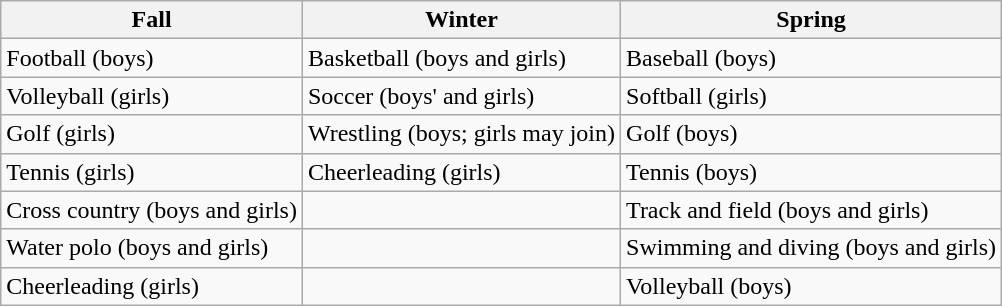<table class="wikitable">
<tr>
<th>Fall</th>
<th>Winter</th>
<th>Spring</th>
</tr>
<tr>
<td>Football (boys)</td>
<td>Basketball (boys and girls)</td>
<td>Baseball (boys)</td>
</tr>
<tr>
<td>Volleyball (girls)</td>
<td>Soccer (boys' and girls)</td>
<td>Softball (girls)</td>
</tr>
<tr>
<td>Golf (girls)</td>
<td>Wrestling (boys; girls may join)</td>
<td>Golf (boys)</td>
</tr>
<tr>
<td>Tennis (girls)</td>
<td>Cheerleading (girls)</td>
<td>Tennis (boys)</td>
</tr>
<tr>
<td>Cross country (boys and girls)</td>
<td></td>
<td>Track and field (boys and girls)</td>
</tr>
<tr>
<td>Water polo (boys and girls)</td>
<td></td>
<td>Swimming and diving (boys and girls)</td>
</tr>
<tr>
<td>Cheerleading (girls)</td>
<td></td>
<td>Volleyball (boys)</td>
</tr>
</table>
